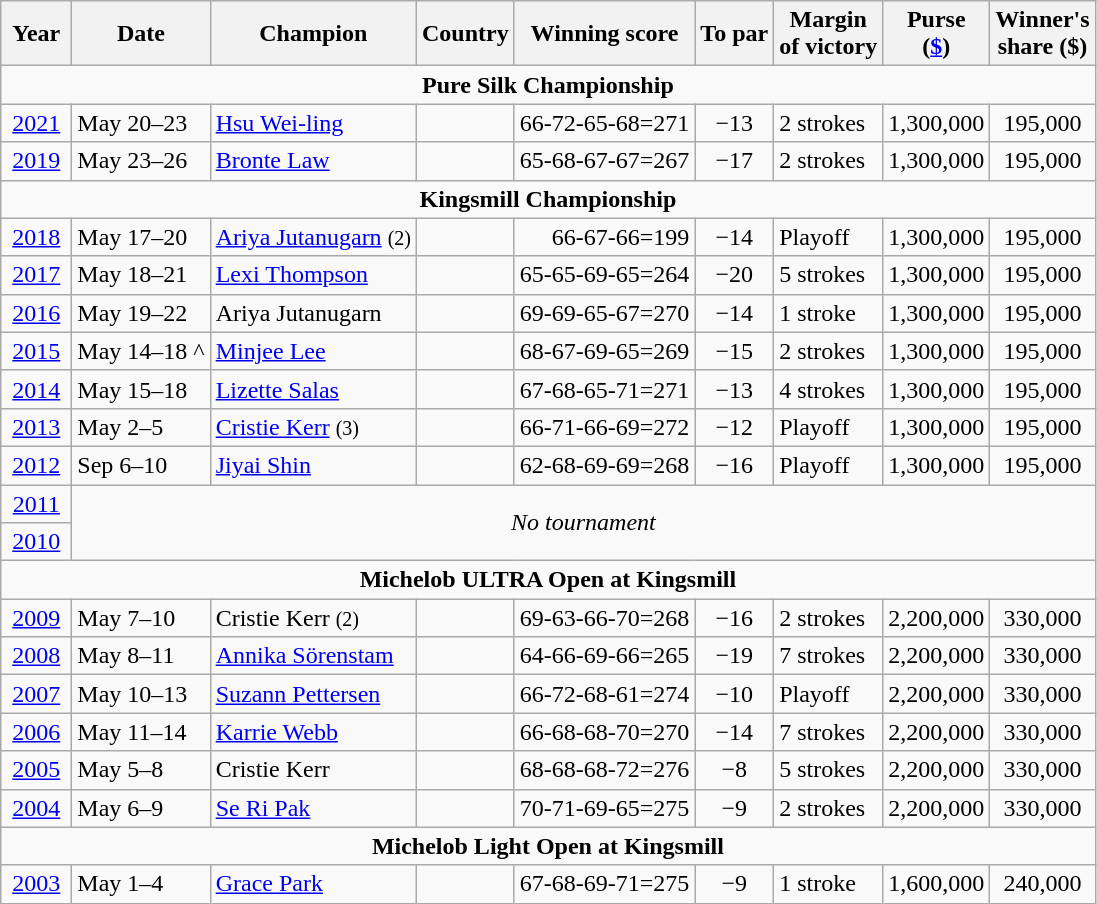<table class=wikitable style="text-align:center">
<tr>
<th>Year</th>
<th>Date</th>
<th>Champion</th>
<th>Country</th>
<th>Winning score</th>
<th>To par</th>
<th>Margin<br>of victory</th>
<th>Purse<br>(<a href='#'>$</a>)</th>
<th>Winner's<br>share ($)</th>
</tr>
<tr>
<td colspan=9><strong>Pure Silk Championship</strong></td>
</tr>
<tr>
<td><a href='#'>2021</a></td>
<td align=left>May 20–23</td>
<td align=left><a href='#'>Hsu Wei-ling</a></td>
<td align=left></td>
<td align=right>66-72-65-68=271</td>
<td>−13</td>
<td align=left>2 strokes</td>
<td>1,300,000</td>
<td>195,000</td>
</tr>
<tr>
<td><a href='#'>2019</a></td>
<td align=left>May 23–26</td>
<td align=left><a href='#'>Bronte Law</a></td>
<td align=left></td>
<td align=right>65-68-67-67=267</td>
<td>−17</td>
<td align=left>2 strokes</td>
<td>1,300,000</td>
<td>195,000</td>
</tr>
<tr>
<td colspan=9><strong>Kingsmill Championship</strong></td>
</tr>
<tr>
<td><a href='#'>2018</a></td>
<td align=left>May 17–20</td>
<td align=left><a href='#'>Ariya Jutanugarn</a> <small>(2)</small></td>
<td align=left></td>
<td align=right>66-67-66=199</td>
<td>−14</td>
<td align=left>Playoff</td>
<td>1,300,000</td>
<td>195,000</td>
</tr>
<tr>
<td><a href='#'>2017</a></td>
<td align=left>May 18–21</td>
<td align=left><a href='#'>Lexi Thompson</a></td>
<td align=left></td>
<td align=right>65-65-69-65=264</td>
<td>−20</td>
<td align=left>5 strokes</td>
<td>1,300,000</td>
<td>195,000</td>
</tr>
<tr>
<td><a href='#'>2016</a></td>
<td align=left>May 19–22</td>
<td align=left>Ariya Jutanugarn</td>
<td align=left></td>
<td align=right>69-69-65-67=270</td>
<td>−14</td>
<td align=left>1 stroke</td>
<td>1,300,000</td>
<td>195,000</td>
</tr>
<tr>
<td><a href='#'>2015</a></td>
<td align=left>May 14–18 ^</td>
<td align=left><a href='#'>Minjee Lee</a></td>
<td align=left></td>
<td align=right>68-67-69-65=269</td>
<td>−15</td>
<td align=left>2 strokes</td>
<td>1,300,000</td>
<td>195,000</td>
</tr>
<tr>
<td><a href='#'>2014</a></td>
<td align=left>May 15–18</td>
<td align=left><a href='#'>Lizette Salas</a></td>
<td></td>
<td align=right>67-68-65-71=271</td>
<td>−13</td>
<td align=left>4 strokes</td>
<td>1,300,000</td>
<td>195,000</td>
</tr>
<tr>
<td><a href='#'>2013</a></td>
<td align=left>May 2–5</td>
<td align=left><a href='#'>Cristie Kerr</a> <small>(3)</small></td>
<td></td>
<td align=right>66-71-66-69=272</td>
<td>−12</td>
<td align=left>Playoff</td>
<td>1,300,000</td>
<td>195,000</td>
</tr>
<tr>
<td><a href='#'>2012</a></td>
<td align=left>Sep 6–10</td>
<td align=left><a href='#'>Jiyai Shin</a></td>
<td></td>
<td align=right>62-68-69-69=268</td>
<td>−16</td>
<td align=left>Playoff</td>
<td>1,300,000</td>
<td>195,000</td>
</tr>
<tr>
<td><a href='#'>2011</a></td>
<td rowspan=2 colspan=8><em>No tournament</em></td>
</tr>
<tr>
<td><a href='#'>2010</a></td>
</tr>
<tr>
<td align=center colspan=9><strong>Michelob ULTRA Open at Kingsmill</strong></td>
</tr>
<tr>
<td><a href='#'>2009</a></td>
<td align=left>May 7–10</td>
<td align=left>Cristie Kerr <small>(2)</small></td>
<td align=left></td>
<td align=right>69-63-66-70=268</td>
<td>−16</td>
<td align=left>2 strokes</td>
<td>2,200,000</td>
<td>330,000</td>
</tr>
<tr>
<td><a href='#'>2008</a></td>
<td align=left>May 8–11</td>
<td align=left><a href='#'>Annika Sörenstam</a></td>
<td align=left></td>
<td align=right>64-66-69-66=265</td>
<td>−19</td>
<td align=left>7 strokes</td>
<td>2,200,000</td>
<td>330,000</td>
</tr>
<tr>
<td><a href='#'>2007</a></td>
<td align=left>May 10–13</td>
<td align=left><a href='#'>Suzann Pettersen</a></td>
<td align=left></td>
<td align=right>66-72-68-61=274</td>
<td>−10</td>
<td align=left>Playoff</td>
<td>2,200,000</td>
<td>330,000</td>
</tr>
<tr>
<td><a href='#'>2006</a></td>
<td align=left>May 11–14</td>
<td align=left><a href='#'>Karrie Webb</a></td>
<td align=left></td>
<td align=right>66-68-68-70=270</td>
<td>−14</td>
<td align=left>7 strokes</td>
<td>2,200,000</td>
<td>330,000</td>
</tr>
<tr>
<td><a href='#'>2005</a></td>
<td align=left>May 5–8</td>
<td align=left>Cristie Kerr</td>
<td align=left></td>
<td align=right>68-68-68-72=276</td>
<td>−8</td>
<td align=left>5 strokes</td>
<td>2,200,000</td>
<td>330,000</td>
</tr>
<tr>
<td><a href='#'>2004</a></td>
<td align=left>May 6–9</td>
<td align=left><a href='#'>Se Ri Pak</a></td>
<td align=left></td>
<td align=right>70-71-69-65=275</td>
<td>−9</td>
<td align=left>2 strokes</td>
<td>2,200,000</td>
<td>330,000</td>
</tr>
<tr>
<td colspan=9><strong>Michelob Light Open at Kingsmill</strong></td>
</tr>
<tr>
<td> <a href='#'>2003</a> </td>
<td align=left>May 1–4</td>
<td align=left><a href='#'>Grace Park</a></td>
<td></td>
<td align=right>67-68-69-71=275</td>
<td>−9</td>
<td align=left>1 stroke</td>
<td>1,600,000</td>
<td>240,000</td>
</tr>
</table>
